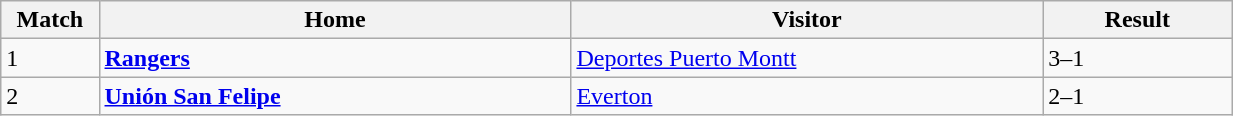<table class="wikitable" width=65%>
<tr>
<th width=6%>Match</th>
<th width=30%>Home</th>
<th width=30%>Visitor</th>
<th width=12%>Result</th>
</tr>
<tr>
<td>1</td>
<td><strong><a href='#'>Rangers</a></strong></td>
<td><a href='#'>Deportes Puerto Montt</a></td>
<td>3–1</td>
</tr>
<tr>
<td>2</td>
<td><strong><a href='#'>Unión San Felipe</a></strong></td>
<td><a href='#'>Everton</a></td>
<td>2–1</td>
</tr>
</table>
